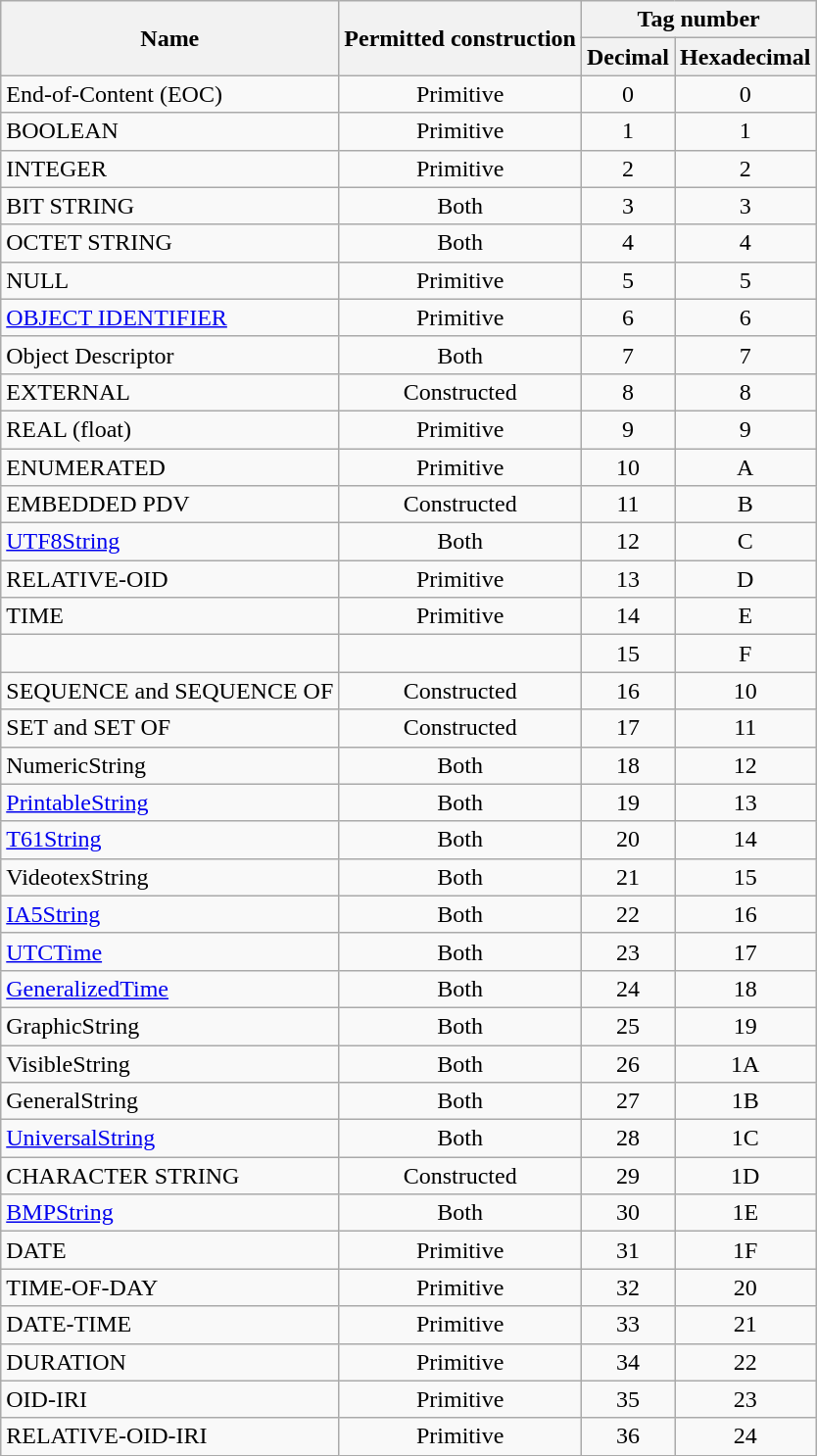<table class="wikitable">
<tr>
<th rowspan=2>Name</th>
<th rowspan=2>Permitted construction</th>
<th colspan=2>Tag number</th>
</tr>
<tr>
<th>Decimal</th>
<th>Hexadecimal</th>
</tr>
<tr>
<td>End-of-Content (EOC)</td>
<td align="center">Primitive</td>
<td align="center">0</td>
<td align="center">0</td>
</tr>
<tr>
<td>BOOLEAN</td>
<td align="center">Primitive</td>
<td align="center">1</td>
<td align="center">1</td>
</tr>
<tr>
<td>INTEGER</td>
<td align="center">Primitive</td>
<td align="center">2</td>
<td align="center">2</td>
</tr>
<tr>
<td>BIT STRING</td>
<td align="center">Both</td>
<td align="center">3</td>
<td align="center">3</td>
</tr>
<tr>
<td>OCTET STRING</td>
<td align="center">Both</td>
<td align="center">4</td>
<td align="center">4</td>
</tr>
<tr>
<td>NULL</td>
<td align="center">Primitive</td>
<td align="center">5</td>
<td align="center">5</td>
</tr>
<tr>
<td><a href='#'>OBJECT IDENTIFIER</a></td>
<td align="center">Primitive</td>
<td align="center">6</td>
<td align="center">6</td>
</tr>
<tr>
<td>Object Descriptor</td>
<td align="center">Both</td>
<td align="center">7</td>
<td align="center">7</td>
</tr>
<tr>
<td>EXTERNAL</td>
<td align="center">Constructed</td>
<td align="center">8</td>
<td align="center">8</td>
</tr>
<tr>
<td>REAL (float)</td>
<td align="center">Primitive</td>
<td align="center">9</td>
<td align="center">9</td>
</tr>
<tr>
<td>ENUMERATED</td>
<td align="center">Primitive</td>
<td align="center">10</td>
<td align="center">A</td>
</tr>
<tr>
<td>EMBEDDED PDV</td>
<td align="center">Constructed</td>
<td align="center">11</td>
<td align="center">B</td>
</tr>
<tr>
<td><a href='#'>UTF8String</a></td>
<td align="center">Both</td>
<td align="center">12</td>
<td align="center">C</td>
</tr>
<tr>
<td>RELATIVE-OID</td>
<td align="center">Primitive</td>
<td align="center">13</td>
<td align="center">D</td>
</tr>
<tr>
<td>TIME</td>
<td align="center">Primitive</td>
<td align="center">14</td>
<td align="center">E</td>
</tr>
<tr>
<td></td>
<td align="center"></td>
<td align="center">15</td>
<td align="center">F</td>
</tr>
<tr>
<td>SEQUENCE and SEQUENCE OF</td>
<td align="center">Constructed</td>
<td align="center">16</td>
<td align="center">10</td>
</tr>
<tr>
<td>SET and SET OF</td>
<td align="center">Constructed</td>
<td align="center">17</td>
<td align="center">11</td>
</tr>
<tr>
<td>NumericString</td>
<td align="center">Both</td>
<td align="center">18</td>
<td align="center">12</td>
</tr>
<tr>
<td><a href='#'>PrintableString</a></td>
<td align="center">Both</td>
<td align="center">19</td>
<td align="center">13</td>
</tr>
<tr>
<td><a href='#'>T61String</a></td>
<td align="center">Both</td>
<td align="center">20</td>
<td align="center">14</td>
</tr>
<tr>
<td>VideotexString</td>
<td align="center">Both</td>
<td align="center">21</td>
<td align="center">15</td>
</tr>
<tr>
<td><a href='#'>IA5String</a></td>
<td align="center">Both</td>
<td align="center">22</td>
<td align="center">16</td>
</tr>
<tr>
<td><a href='#'>UTCTime</a></td>
<td align="center">Both</td>
<td align="center">23</td>
<td align="center">17</td>
</tr>
<tr>
<td><a href='#'>GeneralizedTime</a></td>
<td align="center">Both</td>
<td align="center">24</td>
<td align="center">18</td>
</tr>
<tr>
<td>GraphicString</td>
<td align="center">Both</td>
<td align="center">25</td>
<td align="center">19</td>
</tr>
<tr>
<td>VisibleString</td>
<td align="center">Both</td>
<td align="center">26</td>
<td align="center">1A</td>
</tr>
<tr>
<td>GeneralString</td>
<td align="center">Both</td>
<td align="center">27</td>
<td align="center">1B</td>
</tr>
<tr>
<td><a href='#'>UniversalString</a></td>
<td align="center">Both</td>
<td align="center">28</td>
<td align="center">1C</td>
</tr>
<tr>
<td>CHARACTER STRING</td>
<td align="center">Constructed</td>
<td align="center">29</td>
<td align="center">1D</td>
</tr>
<tr>
<td><a href='#'>BMPString</a></td>
<td align="center">Both</td>
<td align="center">30</td>
<td align="center">1E</td>
</tr>
<tr>
<td>DATE</td>
<td align="center">Primitive</td>
<td align="center">31</td>
<td align="center">1F</td>
</tr>
<tr>
<td>TIME-OF-DAY</td>
<td align="center">Primitive</td>
<td align="center">32</td>
<td align="center">20</td>
</tr>
<tr>
<td>DATE-TIME</td>
<td align="center">Primitive</td>
<td align="center">33</td>
<td align="center">21</td>
</tr>
<tr>
<td>DURATION</td>
<td align="center">Primitive</td>
<td align="center">34</td>
<td align="center">22</td>
</tr>
<tr>
<td>OID-IRI</td>
<td align="center">Primitive</td>
<td align="center">35</td>
<td align="center">23</td>
</tr>
<tr>
<td>RELATIVE-OID-IRI</td>
<td align="center">Primitive</td>
<td align="center">36</td>
<td align="center">24</td>
</tr>
</table>
